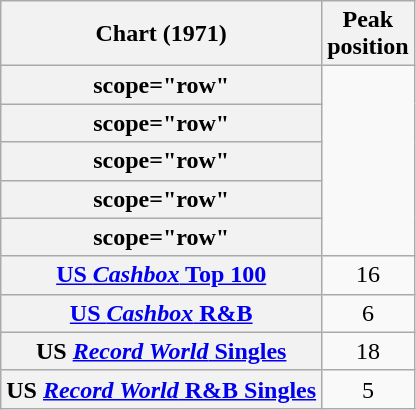<table class="wikitable sortable plainrowheaders">
<tr>
<th scope="col">Chart (1971)</th>
<th scope="col">Peak<br>position</th>
</tr>
<tr>
<th>scope="row" </th>
</tr>
<tr>
<th>scope="row" </th>
</tr>
<tr>
<th>scope="row" </th>
</tr>
<tr>
<th>scope="row" </th>
</tr>
<tr>
<th>scope="row" </th>
</tr>
<tr>
<th scope="row"><a href='#'>US <em>Cashbox</em> Top 100</a></th>
<td style="text-align:center;">16</td>
</tr>
<tr>
<th scope="row"><a href='#'>US <em>Cashbox</em> R&B</a></th>
<td style="text-align:center;">6</td>
</tr>
<tr>
<th scope="row">US <a href='#'><em>Record World</em> Singles</a></th>
<td style="text-align:center;">18</td>
</tr>
<tr>
<th scope="row">US <a href='#'><em>Record World</em> R&B Singles</a></th>
<td style="text-align:center;">5</td>
</tr>
</table>
